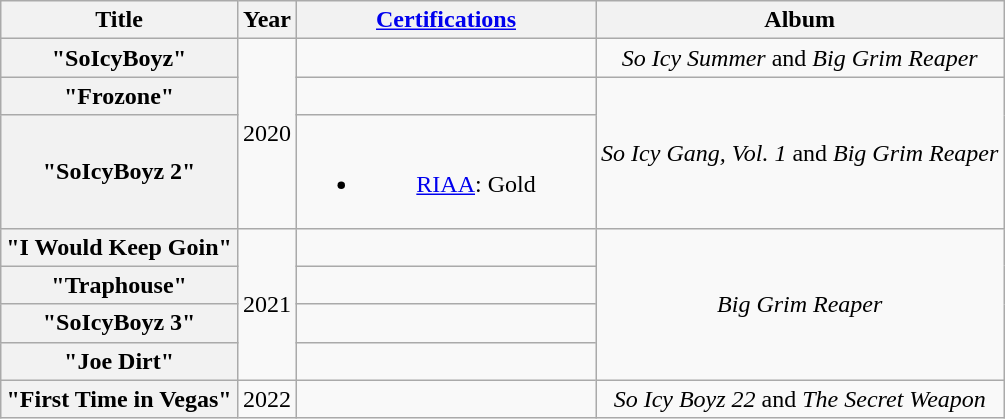<table class="wikitable plainrowheaders" style="text-align:center;">
<tr>
<th scope="col">Title</th>
<th scope="col">Year</th>
<th scope="col" style="width:12em;"><a href='#'>Certifications</a></th>
<th scope="col">Album</th>
</tr>
<tr>
<th scope="row">"SoIcyBoyz"<br></th>
<td rowspan="3">2020</td>
<td></td>
<td><em>So Icy Summer</em> and <em>Big Grim Reaper</em></td>
</tr>
<tr>
<th scope="row">"Frozone"</th>
<td></td>
<td rowspan="2"><em>So Icy Gang, Vol. 1</em> and <em>Big Grim Reaper</em></td>
</tr>
<tr>
<th scope="row">"SoIcyBoyz 2"<br></th>
<td><br><ul><li><a href='#'>RIAA</a>: Gold</li></ul></td>
</tr>
<tr>
<th scope="row">"I Would Keep Goin"</th>
<td rowspan="4">2021</td>
<td></td>
<td rowspan="4"><em>Big Grim Reaper</em></td>
</tr>
<tr>
<th scope="row">"Traphouse"</th>
<td></td>
</tr>
<tr>
<th scope="row">"SoIcyBoyz 3"<br></th>
<td></td>
</tr>
<tr>
<th scope="row">"Joe Dirt"</th>
<td></td>
</tr>
<tr>
<th scope="row">"First Time in Vegas"</th>
<td>2022</td>
<td></td>
<td><em>So Icy Boyz 22</em> and <em>The Secret Weapon</em></td>
</tr>
</table>
